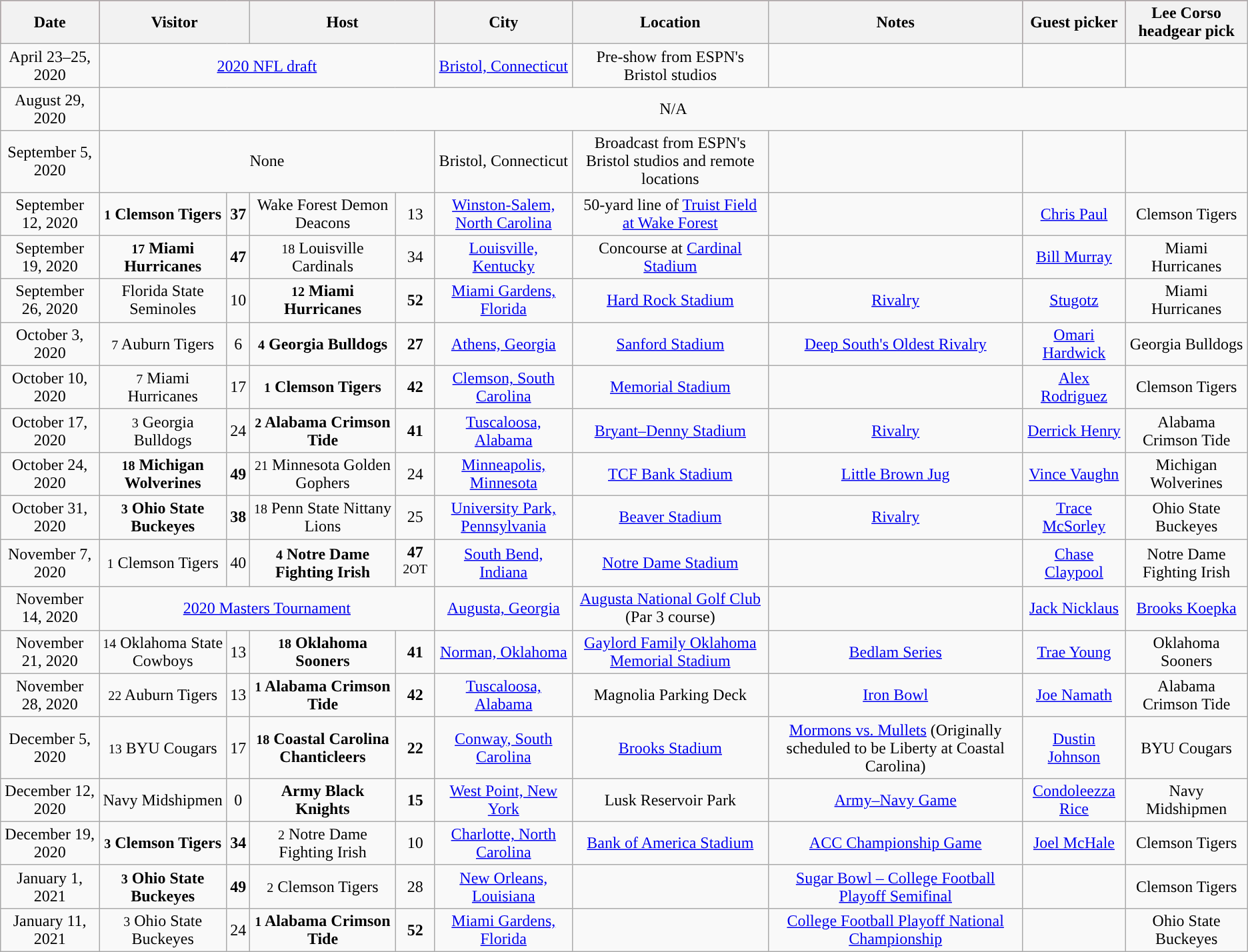<table class="wikitable" style="text-align:center">
<tr style="background:#A32638;"|>
<th>Date</th>
<th colspan=2>Visitor</th>
<th colspan=2>Host</th>
<th>City</th>
<th>Location</th>
<th>Notes</th>
<th>Guest picker</th>
<th>Lee Corso headgear pick</th>
</tr>
<tr>
<td>April 23–25, 2020</td>
<td colspan="4"><a href='#'>2020 NFL draft</a></td>
<td><a href='#'>Bristol, Connecticut</a></td>
<td>Pre-show from ESPN's Bristol studios</td>
<td></td>
<td></td>
</tr>
<tr>
<td>August 29, 2020</td>
<td colspan="9">N/A</td>
</tr>
<tr>
<td>September 5, 2020</td>
<td colspan="4">None</td>
<td>Bristol, Connecticut</td>
<td>Broadcast from ESPN's Bristol studios and remote locations</td>
<td></td>
<td></td>
</tr>
<tr>
<td>September 12, 2020</td>
<td><strong><small>1</small> Clemson Tigers</strong></td>
<td><strong>37</strong></td>
<td>Wake Forest Demon Deacons</td>
<td>13</td>
<td><a href='#'>Winston-Salem, North Carolina</a></td>
<td>50-yard line of <a href='#'>Truist Field at Wake Forest</a></td>
<td></td>
<td><a href='#'>Chris Paul</a></td>
<td>Clemson Tigers</td>
</tr>
<tr>
<td>September 19, 2020</td>
<td><strong><small>17</small> Miami Hurricanes</strong></td>
<td><strong>47</strong></td>
<td><small>18</small> Louisville Cardinals</td>
<td>34</td>
<td><a href='#'>Louisville, Kentucky</a></td>
<td>Concourse at <a href='#'>Cardinal Stadium</a></td>
<td></td>
<td><a href='#'>Bill Murray</a></td>
<td>Miami Hurricanes</td>
</tr>
<tr>
<td>September 26, 2020</td>
<td>Florida State Seminoles</td>
<td>10</td>
<td><strong><small>12</small> Miami Hurricanes</strong></td>
<td><strong>52</strong></td>
<td><a href='#'>Miami Gardens, Florida</a></td>
<td><a href='#'>Hard Rock Stadium</a></td>
<td><a href='#'>Rivalry</a></td>
<td><a href='#'>Stugotz</a></td>
<td>Miami Hurricanes</td>
</tr>
<tr>
<td>October 3, 2020</td>
<td><small>7</small> Auburn Tigers</td>
<td>6</td>
<td><strong><small>4</small> Georgia Bulldogs</strong></td>
<td><strong>27</strong></td>
<td><a href='#'>Athens, Georgia</a></td>
<td><a href='#'>Sanford Stadium</a></td>
<td><a href='#'>Deep South's Oldest Rivalry</a></td>
<td><a href='#'>Omari Hardwick</a></td>
<td>Georgia Bulldogs</td>
</tr>
<tr>
<td>October 10, 2020</td>
<td><small>7</small> Miami Hurricanes</td>
<td>17</td>
<td><strong><small>1</small> Clemson Tigers</strong></td>
<td><strong>42</strong></td>
<td><a href='#'>Clemson, South Carolina</a></td>
<td><a href='#'>Memorial Stadium</a></td>
<td></td>
<td><a href='#'>Alex Rodriguez</a></td>
<td>Clemson Tigers</td>
</tr>
<tr>
<td>October 17, 2020</td>
<td><small>3</small> Georgia Bulldogs</td>
<td>24</td>
<td><strong><small>2</small> Alabama Crimson Tide</strong></td>
<td><strong>41</strong></td>
<td><a href='#'>Tuscaloosa, Alabama</a></td>
<td><a href='#'>Bryant–Denny Stadium</a></td>
<td><a href='#'>Rivalry</a></td>
<td><a href='#'>Derrick Henry</a></td>
<td>Alabama Crimson Tide</td>
</tr>
<tr>
<td>October 24, 2020</td>
<td><strong><small>18</small> Michigan Wolverines</strong></td>
<td><strong>49</strong></td>
<td><small>21</small> Minnesota Golden Gophers</td>
<td>24</td>
<td><a href='#'>Minneapolis, Minnesota</a></td>
<td><a href='#'>TCF Bank Stadium</a></td>
<td><a href='#'>Little Brown Jug</a></td>
<td><a href='#'>Vince Vaughn</a></td>
<td>Michigan Wolverines</td>
</tr>
<tr>
<td>October 31, 2020</td>
<td><strong><small>3</small> Ohio State Buckeyes</strong></td>
<td><strong>38</strong></td>
<td><small>18</small> Penn State Nittany Lions</td>
<td>25</td>
<td><a href='#'>University Park, Pennsylvania</a></td>
<td><a href='#'>Beaver Stadium</a></td>
<td><a href='#'>Rivalry</a></td>
<td><a href='#'>Trace McSorley</a></td>
<td>Ohio State Buckeyes</td>
</tr>
<tr>
<td>November 7, 2020</td>
<td><small>1</small> Clemson Tigers</td>
<td>40</td>
<td><strong><small>4</small> Notre Dame Fighting Irish</strong></td>
<td><strong>47</strong> <sup>2OT</sup></td>
<td><a href='#'>South Bend, Indiana</a></td>
<td><a href='#'>Notre Dame Stadium</a></td>
<td></td>
<td><a href='#'>Chase Claypool</a></td>
<td>Notre Dame Fighting Irish</td>
</tr>
<tr>
<td>November 14, 2020</td>
<td colspan="4"><a href='#'>2020 Masters Tournament</a></td>
<td><a href='#'>Augusta, Georgia</a></td>
<td><a href='#'>Augusta National Golf Club</a> (Par 3 course)</td>
<td></td>
<td><a href='#'>Jack Nicklaus</a></td>
<td><a href='#'>Brooks Koepka</a></td>
</tr>
<tr>
<td>November 21, 2020</td>
<td><small>14</small> Oklahoma State Cowboys</td>
<td>13</td>
<td><strong><small>18</small> Oklahoma Sooners</strong></td>
<td><strong>41</strong></td>
<td><a href='#'>Norman, Oklahoma</a></td>
<td><a href='#'>Gaylord Family Oklahoma Memorial Stadium</a></td>
<td><a href='#'>Bedlam Series</a></td>
<td><a href='#'>Trae Young</a></td>
<td>Oklahoma Sooners</td>
</tr>
<tr>
<td>November 28, 2020</td>
<td><small>22</small> Auburn Tigers</td>
<td>13</td>
<td><strong><small>1</small> Alabama Crimson Tide</strong></td>
<td><strong>42</strong></td>
<td><a href='#'>Tuscaloosa, Alabama</a></td>
<td>Magnolia Parking Deck</td>
<td><a href='#'>Iron Bowl</a></td>
<td><a href='#'>Joe Namath</a></td>
<td>Alabama Crimson Tide</td>
</tr>
<tr>
<td>December 5, 2020</td>
<td><small>13</small> BYU Cougars</td>
<td>17</td>
<td><strong><small>18</small> Coastal Carolina Chanticleers</strong></td>
<td><strong>22</strong></td>
<td><a href='#'>Conway, South Carolina</a></td>
<td><a href='#'>Brooks Stadium</a></td>
<td><a href='#'>Mormons vs. Mullets</a> (Originally scheduled to be Liberty at Coastal Carolina)</td>
<td><a href='#'>Dustin Johnson</a></td>
<td>BYU Cougars</td>
</tr>
<tr>
<td>December 12, 2020</td>
<td>Navy Midshipmen</td>
<td>0</td>
<td><strong>Army Black Knights</strong></td>
<td><strong>15</strong></td>
<td><a href='#'>West Point, New York</a></td>
<td>Lusk Reservoir Park</td>
<td><a href='#'>Army–Navy Game</a></td>
<td><a href='#'>Condoleezza Rice</a></td>
<td>Navy Midshipmen</td>
</tr>
<tr>
<td>December 19, 2020</td>
<td><strong><small>3</small> Clemson Tigers</strong></td>
<td><strong>34</strong></td>
<td><small>2</small> Notre Dame Fighting Irish</td>
<td>10</td>
<td><a href='#'>Charlotte, North Carolina</a></td>
<td><a href='#'>Bank of America Stadium</a></td>
<td><a href='#'>ACC Championship Game</a></td>
<td><a href='#'>Joel McHale</a></td>
<td>Clemson Tigers</td>
</tr>
<tr>
<td>January 1, 2021</td>
<td><strong><small>3</small> Ohio State Buckeyes</strong></td>
<td><strong>49</strong></td>
<td><small>2</small> Clemson Tigers</td>
<td>28</td>
<td><a href='#'>New Orleans, Louisiana</a></td>
<td></td>
<td><a href='#'>Sugar Bowl – College Football Playoff Semifinal</a></td>
<td></td>
<td>Clemson Tigers</td>
</tr>
<tr>
<td>January 11, 2021</td>
<td><small>3</small> Ohio State Buckeyes</td>
<td>24</td>
<td><strong><small>1</small> Alabama Crimson Tide</strong></td>
<td><strong>52</strong></td>
<td><a href='#'>Miami Gardens, Florida</a></td>
<td></td>
<td><a href='#'>College Football Playoff National Championship</a></td>
<td></td>
<td>Ohio State Buckeyes</td>
</tr>
</table>
